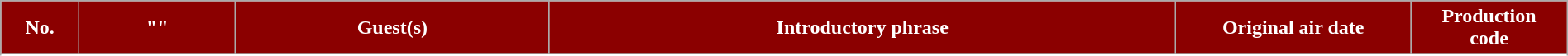<table class="wikitable plainrowheaders" style="width:100%; margin:auto;">
<tr>
<th style="background-color: #8B0000; color:#ffffff" width=5%><abbr>No.</abbr></th>
<th style="background-color: #8B0000; color:#ffffff" width=10%>"<a href='#'></a>"</th>
<th style="background-color: #8B0000; color:#ffffff" width=20%>Guest(s)</th>
<th style="background-color: #8B0000; color:#ffffff" width=40%>Introductory phrase</th>
<th style="background-color: #8B0000; color:#ffffff" width=15%>Original air date</th>
<th style="background-color: #8B0000; color:#ffffff" width=10%>Production <br> code</th>
</tr>
<tr>
</tr>
<tr>
</tr>
<tr>
</tr>
<tr>
</tr>
<tr>
</tr>
<tr>
</tr>
<tr>
</tr>
<tr>
</tr>
<tr>
</tr>
<tr>
</tr>
</table>
